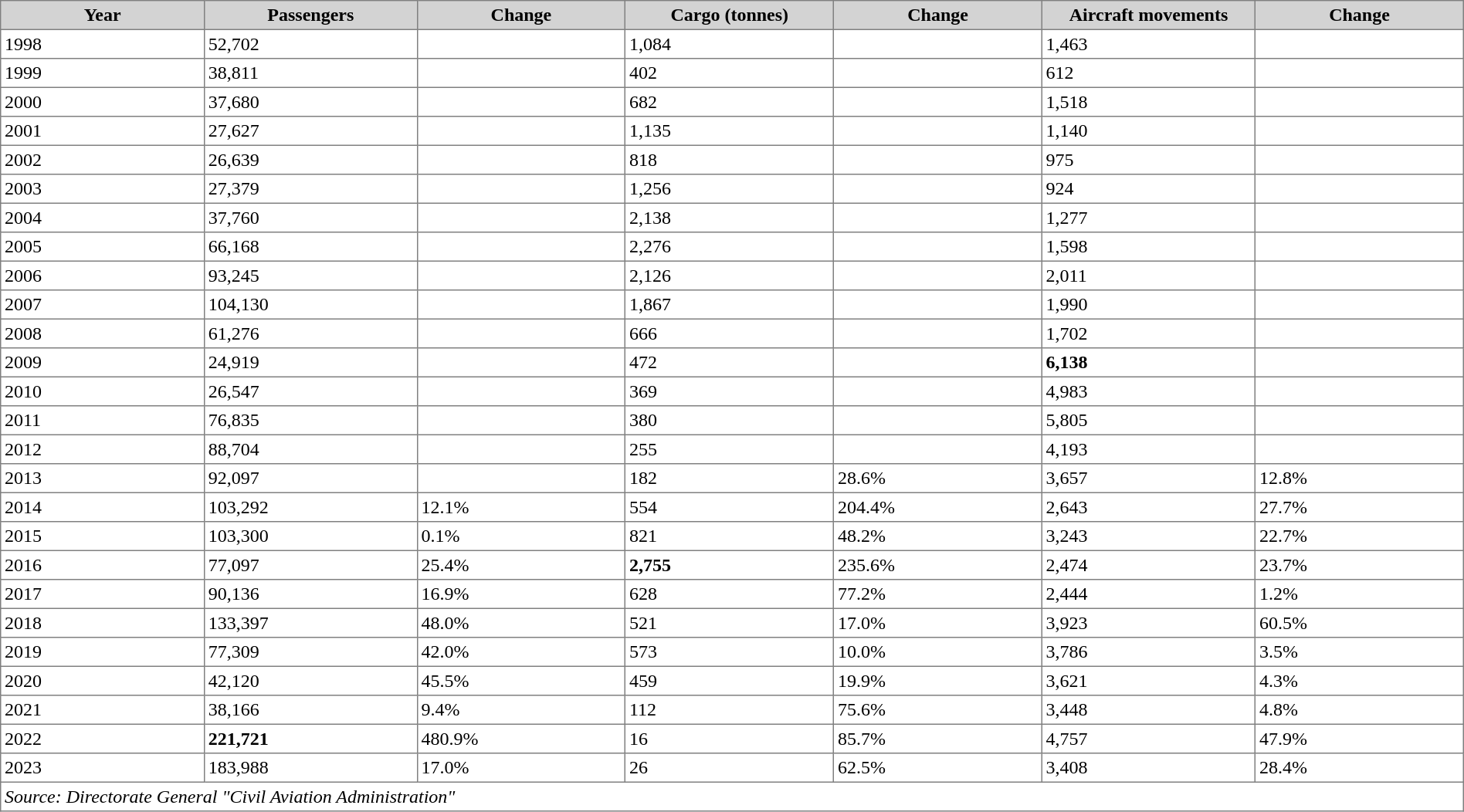<table class="toccolours sortable" border="1" cellpadding="3" style="border-collapse:collapse">
<tr style="background:lightgrey;">
<th style="width:200px;">Year</th>
<th style="width:200px;">Passengers</th>
<th style="width:200px;">Change</th>
<th style="width:200px;">Cargo (tonnes)</th>
<th style="width:200px;">Change</th>
<th style="width:200px;">Aircraft movements</th>
<th style="width:200px;">Change</th>
</tr>
<tr>
<td>1998</td>
<td>52,702</td>
<td></td>
<td>1,084</td>
<td></td>
<td>1,463</td>
<td></td>
</tr>
<tr>
<td>1999</td>
<td>38,811</td>
<td></td>
<td>402</td>
<td></td>
<td>612</td>
<td></td>
</tr>
<tr>
<td>2000</td>
<td>37,680</td>
<td></td>
<td>682</td>
<td></td>
<td>1,518</td>
<td></td>
</tr>
<tr>
<td>2001</td>
<td>27,627</td>
<td></td>
<td>1,135</td>
<td></td>
<td>1,140</td>
<td></td>
</tr>
<tr>
<td>2002</td>
<td>26,639</td>
<td></td>
<td>818</td>
<td></td>
<td>975</td>
<td></td>
</tr>
<tr>
<td>2003</td>
<td>27,379</td>
<td></td>
<td>1,256</td>
<td></td>
<td>924</td>
<td></td>
</tr>
<tr>
<td>2004</td>
<td>37,760</td>
<td></td>
<td>2,138</td>
<td></td>
<td>1,277</td>
<td></td>
</tr>
<tr>
<td>2005</td>
<td>66,168</td>
<td></td>
<td>2,276</td>
<td></td>
<td>1,598</td>
<td></td>
</tr>
<tr>
<td>2006</td>
<td>93,245</td>
<td></td>
<td>2,126</td>
<td></td>
<td>2,011</td>
<td></td>
</tr>
<tr>
<td>2007</td>
<td>104,130</td>
<td></td>
<td>1,867</td>
<td></td>
<td>1,990</td>
<td></td>
</tr>
<tr>
<td>2008</td>
<td>61,276</td>
<td></td>
<td>666</td>
<td></td>
<td>1,702</td>
<td></td>
</tr>
<tr>
<td>2009</td>
<td>24,919</td>
<td></td>
<td>472</td>
<td></td>
<td><strong>6,138</strong></td>
<td></td>
</tr>
<tr>
<td>2010</td>
<td>26,547</td>
<td></td>
<td>369</td>
<td></td>
<td>4,983</td>
<td></td>
</tr>
<tr>
<td>2011</td>
<td>76,835</td>
<td></td>
<td>380</td>
<td></td>
<td>5,805</td>
<td></td>
</tr>
<tr>
<td>2012</td>
<td>88,704</td>
<td></td>
<td>255</td>
<td></td>
<td>4,193</td>
<td></td>
</tr>
<tr>
<td>2013</td>
<td>92,097</td>
<td></td>
<td>182</td>
<td>28.6%</td>
<td>3,657</td>
<td>12.8%</td>
</tr>
<tr>
<td>2014</td>
<td>103,292</td>
<td>12.1%</td>
<td>554</td>
<td>204.4%</td>
<td>2,643</td>
<td>27.7%</td>
</tr>
<tr>
<td>2015</td>
<td>103,300</td>
<td>0.1%</td>
<td>821</td>
<td>48.2%</td>
<td>3,243</td>
<td>22.7%</td>
</tr>
<tr>
<td>2016</td>
<td>77,097</td>
<td>25.4%</td>
<td><strong>2,755</strong></td>
<td>235.6%</td>
<td>2,474</td>
<td>23.7%</td>
</tr>
<tr>
<td>2017</td>
<td>90,136</td>
<td>16.9%</td>
<td>628</td>
<td>77.2%</td>
<td>2,444</td>
<td>1.2%</td>
</tr>
<tr>
<td>2018</td>
<td>133,397</td>
<td>48.0%</td>
<td>521</td>
<td>17.0%</td>
<td>3,923</td>
<td>60.5%</td>
</tr>
<tr>
<td>2019</td>
<td>77,309</td>
<td>42.0%</td>
<td>573</td>
<td>10.0%</td>
<td>3,786</td>
<td>3.5%</td>
</tr>
<tr>
<td>2020</td>
<td>42,120</td>
<td>45.5%</td>
<td>459</td>
<td>19.9%</td>
<td>3,621</td>
<td>4.3%</td>
</tr>
<tr>
<td>2021</td>
<td>38,166</td>
<td>9.4%</td>
<td>112</td>
<td>75.6%</td>
<td>3,448</td>
<td>4.8%</td>
</tr>
<tr>
<td>2022</td>
<td><strong>221,721</strong></td>
<td>480.9%</td>
<td>16</td>
<td>85.7%</td>
<td>4,757</td>
<td>47.9%</td>
</tr>
<tr>
<td>2023</td>
<td>183,988</td>
<td> 17.0%</td>
<td>26</td>
<td>62.5%</td>
<td>3,408</td>
<td>28.4%</td>
</tr>
<tr>
<td colspan="7" style="text-align:left;"><em>Source: Directorate General "Civil Aviation Administration"</em></td>
</tr>
</table>
